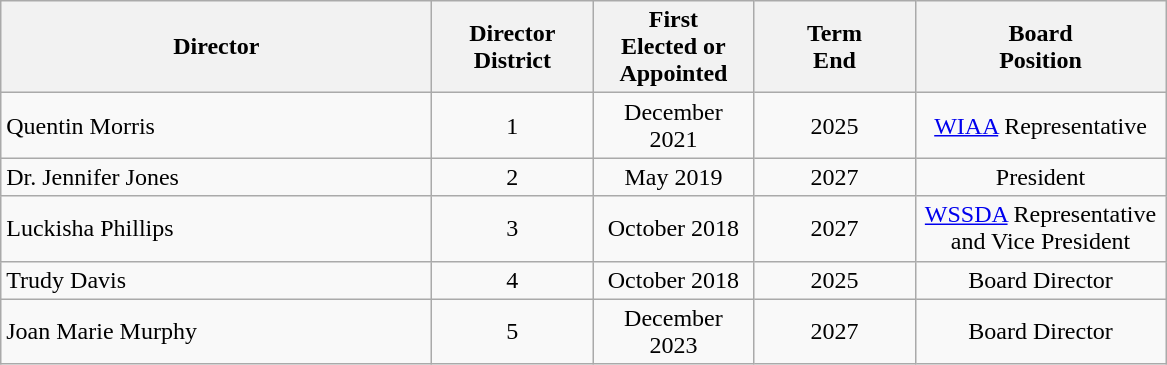<table class="wikitable">
<tr>
<th>Director</th>
<th>Director<br>District</th>
<th>First<br>Elected or Appointed</th>
<th>Term<br>End</th>
<th>Board<br>Position</th>
</tr>
<tr>
<td style="width: 280px;">Quentin Morris</td>
<td style="width: 100px; text-align: center;">1</td>
<td style="width: 100px; text-align: center;">December 2021</td>
<td style="width: 100px; text-align: center;">2025</td>
<td style="width: 160px; text-align: center;"><a href='#'>WIAA</a> Representative</td>
</tr>
<tr>
<td style="width: 280px;">Dr. Jennifer Jones</td>
<td style="width: 100px; text-align: center;">2</td>
<td style="width: 100px; text-align: center;">May 2019</td>
<td style="width: 100px; text-align: center;">2027</td>
<td style="width: 160px; text-align: center;">President</td>
</tr>
<tr>
<td style="width: 280px;">Luckisha Phillips</td>
<td style="width: 100px; text-align: center;">3</td>
<td style="width: 100px; text-align: center;">October 2018</td>
<td style="width: 100px; text-align: center;">2027</td>
<td style="width: 160px; text-align: center;"><a href='#'>WSSDA</a> Representative and Vice President</td>
</tr>
<tr>
<td style="width: 280px;">Trudy Davis</td>
<td style="width: 100px; text-align: center;">4</td>
<td style="width: 100px; text-align: center;">October 2018</td>
<td style="width: 100px; text-align: center;">2025</td>
<td style="width: 160px; text-align: center;">Board Director</td>
</tr>
<tr>
<td style="width: 280px;">Joan Marie Murphy</td>
<td style="width: 100px; text-align: center;">5</td>
<td style="width: 100px; text-align: center;">December 2023</td>
<td style="width: 100px; text-align: center;">2027</td>
<td style="width: 160px; text-align: center;">Board Director</td>
</tr>
</table>
